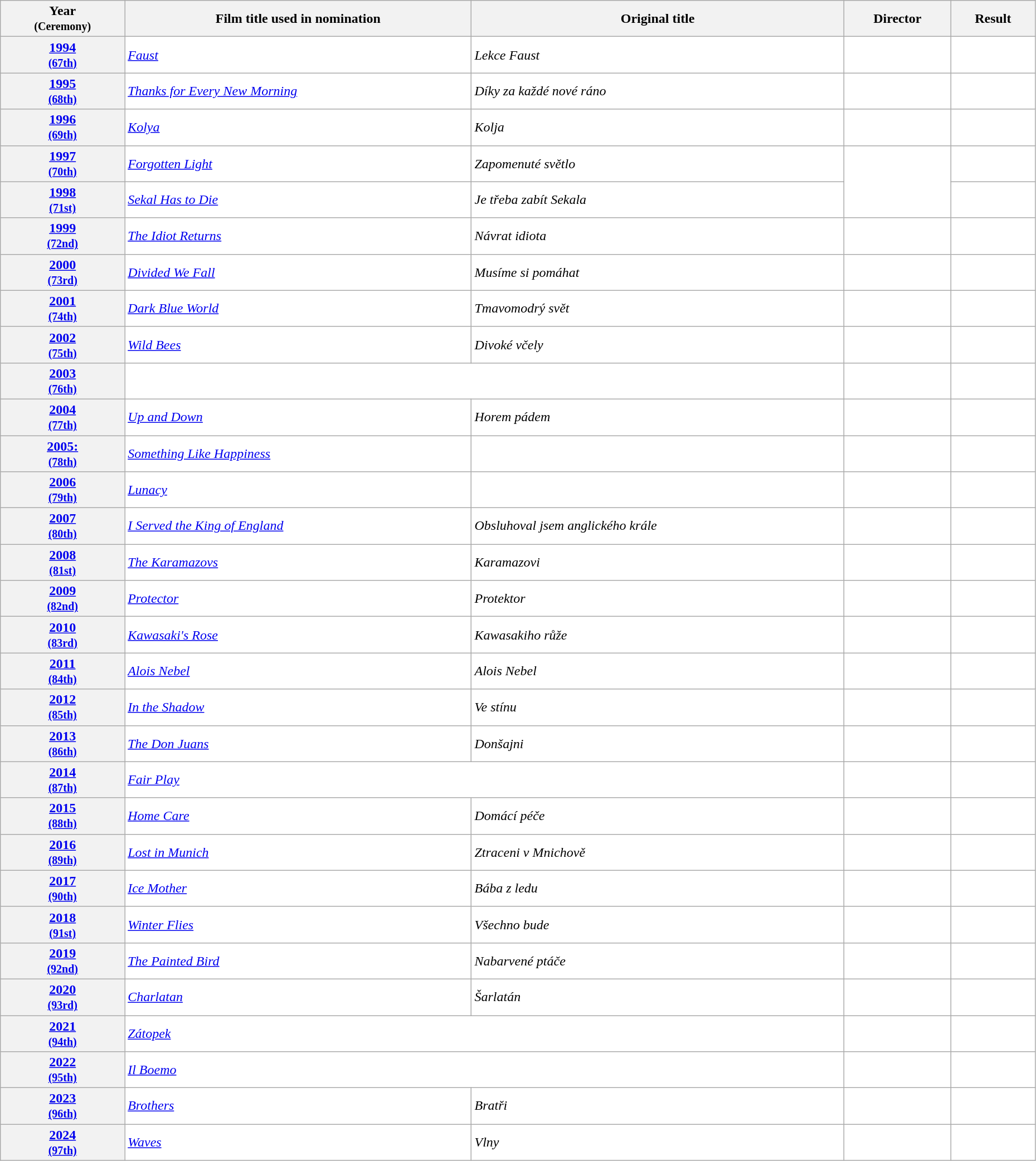<table class="wikitable sortable"  style="width:98%; background:#fff;">
<tr>
<th>Year<br><small>(Ceremony)</small></th>
<th>Film title used in nomination</th>
<th>Original title</th>
<th>Director</th>
<th>Result</th>
</tr>
<tr>
<th style="text-align:center;"><a href='#'>1994</a><br><small><a href='#'>(67th)</a></small></th>
<td><em><a href='#'>Faust</a></em></td>
<td><em>Lekce Faust</em></td>
<td></td>
<td></td>
</tr>
<tr>
<th style="text-align:center;"><a href='#'>1995</a><br><small><a href='#'>(68th)</a></small></th>
<td><em><a href='#'>Thanks for Every New Morning</a></em></td>
<td><em>Díky za každé nové ráno</em></td>
<td></td>
<td></td>
</tr>
<tr>
<th style="text-align:center;"><a href='#'>1996</a><br><small><a href='#'>(69th)</a></small></th>
<td><em><a href='#'>Kolya</a></em></td>
<td><em>Kolja</em></td>
<td></td>
<td></td>
</tr>
<tr>
<th style="text-align:center;"><a href='#'>1997</a><br><small><a href='#'>(70th)</a></small></th>
<td><em><a href='#'>Forgotten Light</a></em></td>
<td><em>Zapomenuté světlo</em></td>
<td rowspan="2"></td>
<td></td>
</tr>
<tr>
<th style="text-align:center;"><a href='#'>1998</a><br><small><a href='#'>(71st)</a></small></th>
<td><em><a href='#'>Sekal Has to Die</a></em></td>
<td><em>Je třeba zabít Sekala</em></td>
<td></td>
</tr>
<tr>
<th style="text-align:center;"><a href='#'>1999</a><br><small><a href='#'>(72nd)</a></small></th>
<td><em><a href='#'>The Idiot Returns</a></em></td>
<td><em>Návrat idiota</em></td>
<td></td>
<td></td>
</tr>
<tr>
<th style="text-align:center;"><a href='#'>2000</a><br><small><a href='#'>(73rd)</a></small></th>
<td><em><a href='#'>Divided We Fall</a></em></td>
<td><em>Musíme si pomáhat</em></td>
<td></td>
<td></td>
</tr>
<tr>
<th style="text-align:center;"><a href='#'>2001</a><br><small><a href='#'>(74th)</a></small></th>
<td><em><a href='#'>Dark Blue World</a></em></td>
<td><em>Tmavomodrý svět</em></td>
<td></td>
<td></td>
</tr>
<tr>
<th style="text-align:center;"><a href='#'>2002</a><br><small><a href='#'>(75th)</a></small></th>
<td><em><a href='#'>Wild Bees</a></em></td>
<td><em>Divoké včely</em></td>
<td></td>
<td></td>
</tr>
<tr>
<th style="text-align:center;"><a href='#'>2003</a><br><small><a href='#'>(76th)</a></small></th>
<td colspan="2"><em></em></td>
<td></td>
<td></td>
</tr>
<tr>
<th style="text-align:center;"><a href='#'>2004</a><br><small><a href='#'>(77th)</a></small></th>
<td><em><a href='#'>Up and Down</a></em></td>
<td><em>Horem pádem</em></td>
<td></td>
<td></td>
</tr>
<tr>
<th style="text-align:center;"><a href='#'>2005:</a><br><small><a href='#'>(78th)</a></small></th>
<td><em><a href='#'>Something Like Happiness</a></em></td>
<td><em></em></td>
<td></td>
<td></td>
</tr>
<tr>
<th style="text-align:center;"><a href='#'>2006</a><br><small><a href='#'>(79th)</a></small></th>
<td><em><a href='#'>Lunacy</a></em></td>
<td><em></em></td>
<td></td>
<td></td>
</tr>
<tr>
<th style="text-align:center;"><a href='#'>2007</a><br><small><a href='#'>(80th)</a></small></th>
<td><em><a href='#'>I Served the King of England</a></em></td>
<td><em>Obsluhoval jsem anglického krále</em></td>
<td></td>
<td></td>
</tr>
<tr>
<th style="text-align:center;"><a href='#'>2008</a><br><small><a href='#'>(81st)</a></small></th>
<td><em><a href='#'>The Karamazovs</a></em></td>
<td><em>Karamazovi</em></td>
<td></td>
<td></td>
</tr>
<tr>
<th style="text-align:center;"><a href='#'>2009</a><br><small><a href='#'>(82nd)</a></small></th>
<td><em><a href='#'>Protector</a></em></td>
<td><em>Protektor</em></td>
<td></td>
<td></td>
</tr>
<tr>
<th style="text-align:center;"><a href='#'>2010</a><br><small><a href='#'>(83rd)</a></small></th>
<td><em><a href='#'>Kawasaki's Rose</a></em></td>
<td><em>Kawasakiho růže</em></td>
<td></td>
<td></td>
</tr>
<tr>
<th style="text-align:center;"><a href='#'>2011</a><br><small><a href='#'>(84th)</a></small></th>
<td><em><a href='#'>Alois Nebel</a></em></td>
<td><em>Alois Nebel</em></td>
<td></td>
<td></td>
</tr>
<tr>
<th style="text-align:center;"><a href='#'>2012</a><br><small><a href='#'>(85th)</a></small></th>
<td><em><a href='#'>In the Shadow</a></em></td>
<td><em>Ve stínu</em></td>
<td></td>
<td></td>
</tr>
<tr>
<th style="text-align:center;"><a href='#'>2013</a><br><small><a href='#'>(86th)</a></small></th>
<td><em><a href='#'>The Don Juans</a></em></td>
<td><em>Donšajni</em></td>
<td></td>
<td></td>
</tr>
<tr>
<th style="text-align:center;"><a href='#'>2014</a><br><small><a href='#'>(87th)</a></small></th>
<td colspan="2"><em><a href='#'>Fair Play</a></em></td>
<td></td>
<td></td>
</tr>
<tr>
<th style="text-align:center;"><a href='#'>2015</a><br><small><a href='#'>(88th)</a></small></th>
<td><em><a href='#'>Home Care</a></em></td>
<td><em>Domácí péče</em></td>
<td></td>
<td></td>
</tr>
<tr>
<th style="text-align:center;"><a href='#'>2016</a><br><small><a href='#'>(89th)</a></small></th>
<td><em><a href='#'>Lost in Munich</a></em></td>
<td><em>Ztraceni v Mnichově</em></td>
<td></td>
<td></td>
</tr>
<tr>
<th style="text-align:center;"><a href='#'>2017</a><br><small><a href='#'>(90th)</a></small></th>
<td><em><a href='#'>Ice Mother</a></em></td>
<td><em>Bába z ledu</em></td>
<td></td>
<td></td>
</tr>
<tr>
<th style="text-align:center;"><a href='#'>2018</a><br><small><a href='#'>(91st)</a></small></th>
<td><em><a href='#'>Winter Flies</a></em></td>
<td><em>Všechno bude</em></td>
<td></td>
<td></td>
</tr>
<tr>
<th style="text-align:center;"><a href='#'>2019</a><br><small><a href='#'>(92nd)</a></small></th>
<td><em><a href='#'>The Painted Bird</a></em></td>
<td><em>Nabarvené ptáče</em></td>
<td></td>
<td></td>
</tr>
<tr>
<th style="text-align:center;"><a href='#'>2020</a><br><small><a href='#'>(93rd)</a></small></th>
<td><em><a href='#'>Charlatan</a></em></td>
<td><em>Šarlatán</em></td>
<td></td>
<td></td>
</tr>
<tr>
<th style="text-align:center;"><a href='#'>2021</a><br><small><a href='#'>(94th)</a></small></th>
<td colspan="2"><em><a href='#'>Zátopek</a></em></td>
<td></td>
<td></td>
</tr>
<tr>
<th style="text-align:center;"><a href='#'>2022</a><br><small><a href='#'>(95th)</a></small></th>
<td colspan="2"><em><a href='#'>Il Boemo</a></em></td>
<td></td>
<td></td>
</tr>
<tr>
<th style="text-align:center;"><a href='#'>2023</a><br><small><a href='#'>(96th)</a></small></th>
<td><em><a href='#'>Brothers</a></em></td>
<td><em>Bratři</em></td>
<td></td>
<td></td>
</tr>
<tr>
<th style="text-align:center;"><a href='#'>2024</a><br><small><a href='#'>(97th)</a></small></th>
<td><em><a href='#'>Waves</a></em></td>
<td><em>Vlny</em></td>
<td></td>
<td></td>
</tr>
</table>
